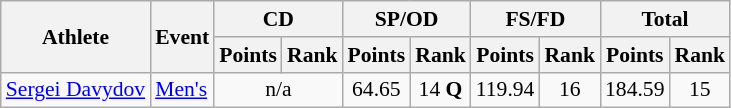<table class="wikitable" style="font-size:90%">
<tr>
<th rowspan="2">Athlete</th>
<th rowspan="2">Event</th>
<th colspan="2">CD</th>
<th colspan="2">SP/OD</th>
<th colspan="2">FS/FD</th>
<th colspan="2">Total</th>
</tr>
<tr>
<th>Points</th>
<th>Rank</th>
<th>Points</th>
<th>Rank</th>
<th>Points</th>
<th>Rank</th>
<th>Points</th>
<th>Rank</th>
</tr>
<tr>
<td><a href='#'>Sergei Davydov</a></td>
<td><a href='#'>Men's</a></td>
<td colspan=2 align="center">n/a</td>
<td align="center">64.65</td>
<td align="center">14 <strong>Q</strong></td>
<td align="center">119.94</td>
<td align="center">16</td>
<td align="center">184.59</td>
<td align="center">15</td>
</tr>
</table>
